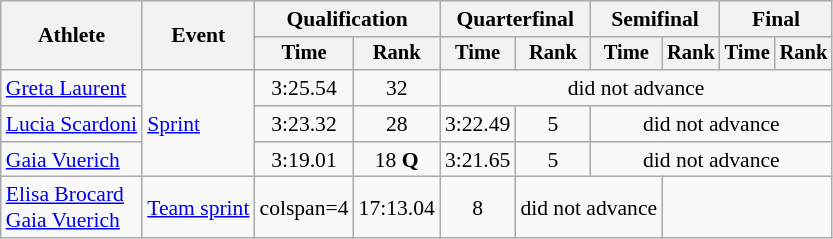<table class="wikitable" style="font-size:90%">
<tr>
<th rowspan="2">Athlete</th>
<th rowspan="2">Event</th>
<th colspan="2">Qualification</th>
<th colspan="2">Quarterfinal</th>
<th colspan="2">Semifinal</th>
<th colspan="2">Final</th>
</tr>
<tr style="font-size:95%">
<th>Time</th>
<th>Rank</th>
<th>Time</th>
<th>Rank</th>
<th>Time</th>
<th>Rank</th>
<th>Time</th>
<th>Rank</th>
</tr>
<tr align=center>
<td align=left><a href='#'>Greta Laurent</a></td>
<td align=left rowspan=3><a href='#'>Sprint</a></td>
<td>3:25.54</td>
<td>32</td>
<td colspan=6>did not advance</td>
</tr>
<tr align=center>
<td align=left><a href='#'>Lucia Scardoni</a></td>
<td>3:23.32</td>
<td>28</td>
<td>3:22.49</td>
<td>5</td>
<td colspan=4>did not advance</td>
</tr>
<tr align=center>
<td align=left><a href='#'>Gaia Vuerich</a></td>
<td>3:19.01</td>
<td>18 <strong>Q</strong></td>
<td>3:21.65</td>
<td>5</td>
<td colspan=4>did not advance</td>
</tr>
<tr align=center>
<td align=left><a href='#'>Elisa Brocard</a><br><a href='#'>Gaia Vuerich</a></td>
<td align=left><a href='#'>Team sprint</a></td>
<td>colspan=4 </td>
<td>17:13.04</td>
<td>8</td>
<td colspan=2>did not advance</td>
</tr>
</table>
